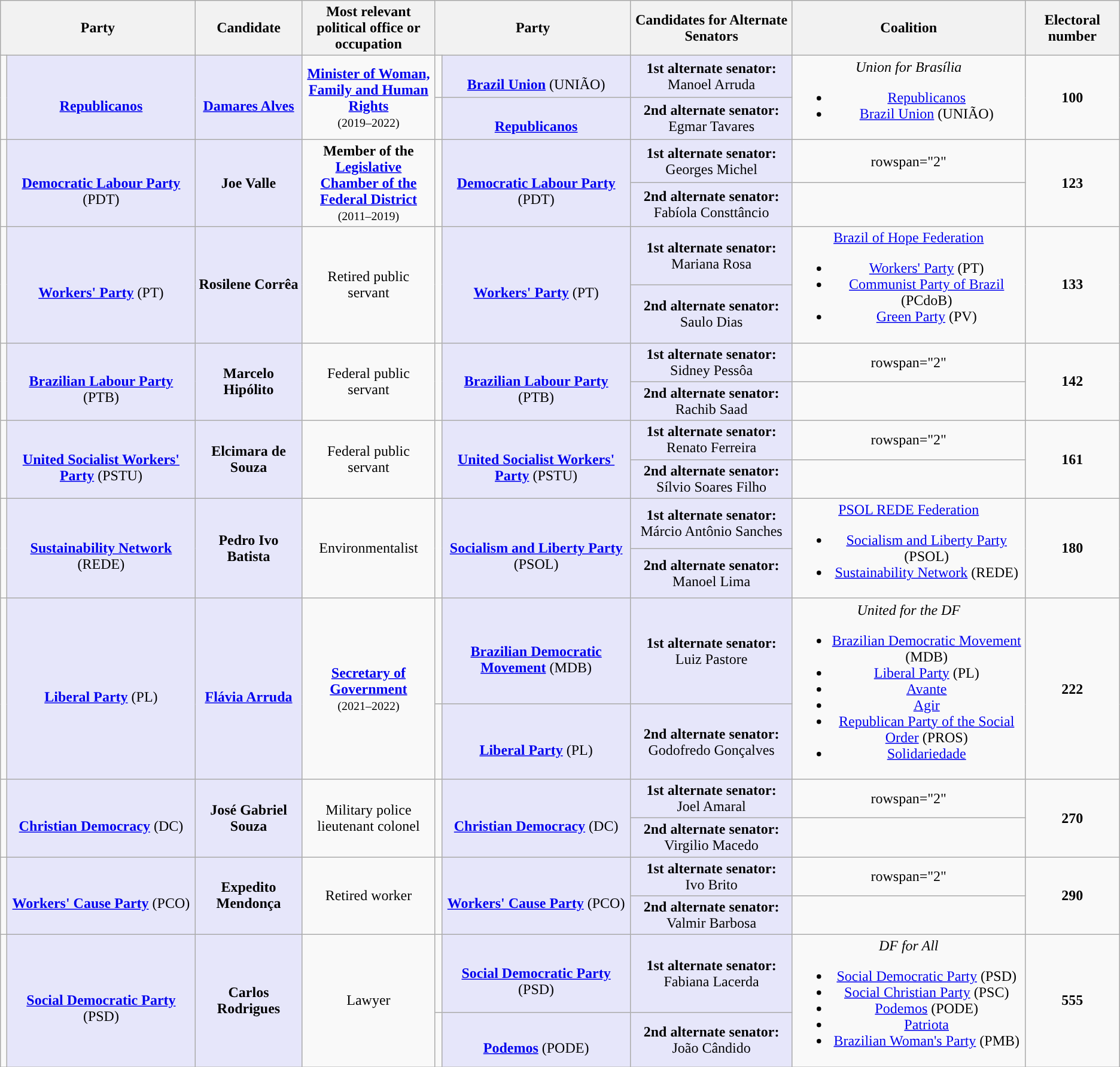<table class="wikitable" style="text-align:center">
<tr>
<th colspan="2">Party</th>
<th>Candidate</th>
<th style="max-width:10em">Most relevant political office or occupation</th>
<th colspan="2">Party</th>
<th>Candidates for Alternate Senators</th>
<th>Coalition</th>
<th>Electoral number</th>
</tr>
<tr>
<td rowspan="2" style="background:"></td>
<td rowspan="2" style="background:lavender;" max-width:150px><br><strong><a href='#'>Republicanos</a></strong></td>
<td rowspan="2" style="background:lavender;" max-width:150px><br><strong><a href='#'>Damares Alves</a></strong></td>
<td rowspan="2" style="max-width:10em"><strong><a href='#'>Minister of Woman, Family and Human Rights</a></strong><br><small>(2019–2022)</small></td>
<td style="background:"></td>
<td style="background:lavender;" max-width:150px><br><strong><a href='#'>Brazil Union</a></strong> (UNIÃO)</td>
<td style="background:lavender;"><strong>1st alternate senator:</strong><br>Manoel Arruda</td>
<td rowspan="2"><em>Union for Brasília</em><br><ul><li><a href='#'>Republicanos</a></li><li><a href='#'>Brazil Union</a> (UNIÃO)</li></ul></td>
<td rowspan="2"><strong>100</strong></td>
</tr>
<tr>
<td style="background:"></td>
<td style="background:lavender;" max-width:150px><br><strong><a href='#'>Republicanos</a></strong></td>
<td style="background:lavender;"><strong>2nd alternate senator:</strong><br>Egmar Tavares</td>
</tr>
<tr>
<td rowspan="2" style="background:"></td>
<td rowspan="2" style="background:lavender;" max-width:150px><br><strong><a href='#'>Democratic Labour Party</a></strong> (PDT)</td>
<td rowspan="2" style="background:lavender;" max-width:150px><strong>Joe Valle</strong></td>
<td rowspan="2" style="max-width:10em"><strong>Member of the <a href='#'>Legislative Chamber of the Federal District</a></strong><br><small>(2011–2019)</small></td>
<td rowspan="2" style="background:"></td>
<td rowspan="2" style="background:lavender;" max-width:150px><br><strong><a href='#'>Democratic Labour Party</a></strong> (PDT)</td>
<td style="background:lavender;"><strong>1st alternate senator:</strong><br>Georges Michel</td>
<td>rowspan="2" </td>
<td rowspan="2"><strong>123</strong></td>
</tr>
<tr>
<td style="background:lavender;"><strong>2nd alternate senator:</strong><br>Fabíola Consttâncio</td>
</tr>
<tr>
<td rowspan="2" style="background:"></td>
<td rowspan="2" style="background:lavender;" max-width:150px><br><strong><a href='#'>Workers' Party</a></strong> (PT)</td>
<td rowspan="2" style="background:lavender;" max-width:150px><strong>Rosilene Corrêa</strong></td>
<td rowspan="2" style="max-width:10em">Retired public servant</td>
<td rowspan="2" style="background:"></td>
<td rowspan="2" style="background:lavender;" max-width:150px><br><strong><a href='#'>Workers' Party</a></strong> (PT)</td>
<td style="background:lavender;"><strong>1st alternate senator:</strong><br>Mariana Rosa</td>
<td rowspan="2"><a href='#'>Brazil of Hope Federation</a><br><ul><li><a href='#'>Workers' Party</a> (PT)</li><li><a href='#'>Communist Party of Brazil</a> (PCdoB)</li><li><a href='#'>Green Party</a> (PV)</li></ul></td>
<td rowspan="2"><strong>133</strong></td>
</tr>
<tr>
<td style="background:lavender;"><strong>2nd alternate senator:</strong><br>Saulo Dias</td>
</tr>
<tr>
<td rowspan="2" style="background:"></td>
<td rowspan="2" style="background:lavender;" max-width:150px><br><strong><a href='#'>Brazilian Labour Party</a></strong> (PTB)</td>
<td rowspan="2" style="background:lavender;" max-width:150px><strong>Marcelo Hipólito</strong></td>
<td rowspan="2" style="max-width:10em">Federal public servant</td>
<td rowspan="2" style="background:"></td>
<td rowspan="2" style="background:lavender;" max-width:150px><br><strong><a href='#'>Brazilian Labour Party</a></strong> (PTB)</td>
<td style="background:lavender;"><strong>1st alternate senator:</strong><br>Sidney Pessôa</td>
<td>rowspan="2" </td>
<td rowspan="2"><strong>142</strong></td>
</tr>
<tr>
<td style="background:lavender;"><strong>2nd alternate senator:</strong><br>Rachib Saad</td>
</tr>
<tr>
<td rowspan="2" style="background:"></td>
<td rowspan="2" style="background:lavender;" max-width:150px><br><strong><a href='#'>United Socialist Workers' Party</a></strong> (PSTU)</td>
<td rowspan="2" style="background:lavender;" max-width:150px><strong>Elcimara de Souza</strong></td>
<td rowspan="2" style="max-width:10em">Federal public servant</td>
<td rowspan="2" style="background:"></td>
<td rowspan="2" style="background:lavender;" max-width:150px><br><strong><a href='#'>United Socialist Workers' Party</a></strong> (PSTU)</td>
<td style="background:lavender;"><strong>1st alternate senator:</strong><br>Renato Ferreira</td>
<td>rowspan="2" </td>
<td rowspan="2"><strong>161</strong></td>
</tr>
<tr>
<td style="background:lavender;"><strong>2nd alternate senator:</strong><br>Sílvio Soares Filho</td>
</tr>
<tr>
<td rowspan="2" style="background:"></td>
<td rowspan="2" style="background:lavender;" max-width:150px><br><strong><a href='#'>Sustainability Network</a></strong> (REDE)</td>
<td rowspan="2" style="background:lavender;" max-width:150px><strong>Pedro Ivo Batista</strong></td>
<td rowspan="2" style="max-width:10em">Environmentalist</td>
<td rowspan="2" style="background:"></td>
<td rowspan="2" style="background:lavender;" max-width:150px><br><strong><a href='#'>Socialism and Liberty Party</a></strong> (PSOL)</td>
<td style="background:lavender;"><strong>1st alternate senator:</strong><br>Márcio Antônio Sanches</td>
<td rowspan="2"><a href='#'>PSOL REDE Federation</a><br><ul><li><a href='#'>Socialism and Liberty Party</a> (PSOL)</li><li><a href='#'>Sustainability Network</a> (REDE)</li></ul></td>
<td rowspan="2"><strong>180</strong></td>
</tr>
<tr>
<td style="background:lavender;"><strong>2nd alternate senator:</strong><br>Manoel Lima</td>
</tr>
<tr>
<td rowspan="2" style="background:"></td>
<td rowspan="2" style="background:lavender;" max-width:150px><br><strong><a href='#'>Liberal Party</a></strong> (PL)</td>
<td rowspan="2" style="background:lavender;" max-width:150px><br><strong><a href='#'>Flávia Arruda</a></strong></td>
<td rowspan="2" style="max-width:10em"><strong><a href='#'>Secretary of Government</a></strong><br><small>(2021–2022)</small></td>
<td style="background:"></td>
<td style="background:lavender;" max-width:150px><br><strong><a href='#'>Brazilian Democratic Movement</a></strong> (MDB)</td>
<td style="background:lavender;"><strong>1st alternate senator:</strong><br>Luiz Pastore</td>
<td rowspan="2"><em>United for the DF</em><br><ul><li><a href='#'>Brazilian Democratic Movement</a> (MDB)</li><li><a href='#'>Liberal Party</a> (PL)</li><li><a href='#'>Avante</a></li><li><a href='#'>Agir</a></li><li><a href='#'>Republican Party of the Social Order</a> (PROS)</li><li><a href='#'>Solidariedade</a></li></ul></td>
<td rowspan="2"><strong>222</strong></td>
</tr>
<tr>
<td style="background:"></td>
<td style="background:lavender;" max-width:150px><br><strong><a href='#'>Liberal Party</a></strong> (PL)</td>
<td style="background:lavender;"><strong>2nd alternate senator:</strong><br>Godofredo Gonçalves</td>
</tr>
<tr>
<td rowspan="2" style="background:"></td>
<td rowspan="2" style="background:lavender;" max-width:150px><br><strong><a href='#'>Christian Democracy</a></strong> (DC)</td>
<td rowspan="2" style="background:lavender;" max-width:150px><strong>José Gabriel Souza</strong></td>
<td rowspan="2" style="max-width:10em">Military police lieutenant colonel</td>
<td rowspan="2" style="background:"></td>
<td rowspan="2" style="background:lavender;" max-width:150px><br><strong><a href='#'>Christian Democracy</a></strong> (DC)</td>
<td style="background:lavender;"><strong>1st alternate senator:</strong><br>Joel Amaral</td>
<td>rowspan="2" </td>
<td rowspan="2"><strong>270</strong></td>
</tr>
<tr>
<td style="background:lavender;"><strong>2nd alternate senator:</strong><br>Virgilio Macedo</td>
</tr>
<tr>
<td rowspan="2" style="background:"></td>
<td rowspan="2" style="background:lavender;" max-width:150px><br><strong><a href='#'>Workers' Cause Party</a></strong> (PCO)</td>
<td rowspan="2" style="background:lavender;" max-width:150px><strong>Expedito Mendonça</strong></td>
<td rowspan="2" style="max-width:10em">Retired worker</td>
<td rowspan="2" style="background:"></td>
<td rowspan="2" style="background:lavender;" max-width:150px><br><strong><a href='#'>Workers' Cause Party</a></strong> (PCO)</td>
<td style="background:lavender;"><strong>1st alternate senator:</strong><br>Ivo Brito</td>
<td>rowspan="2" </td>
<td rowspan="2"><strong>290</strong></td>
</tr>
<tr>
<td style="background:lavender;"><strong>2nd alternate senator:</strong><br>Valmir Barbosa</td>
</tr>
<tr>
<td rowspan="2" style="background:"></td>
<td rowspan="2" style="background:lavender;" max-width:150px><br><strong><a href='#'>Social Democratic Party</a></strong> (PSD)</td>
<td rowspan="2" style="background:lavender;" max-width:150px><strong>Carlos Rodrigues</strong></td>
<td rowspan="2" style="max-width:10em">Lawyer</td>
<td style="background:"></td>
<td style="background:lavender;" max-width:150px><br><strong><a href='#'>Social Democratic Party</a></strong> (PSD)</td>
<td style="background:lavender;"><strong>1st alternate senator:</strong><br>Fabiana Lacerda</td>
<td rowspan="2"><em>DF for All</em><br><ul><li><a href='#'>Social Democratic Party</a> (PSD)</li><li><a href='#'>Social Christian Party</a> (PSC)</li><li><a href='#'>Podemos</a> (PODE)</li><li><a href='#'>Patriota</a></li><li><a href='#'>Brazilian Woman's Party</a> (PMB)</li></ul></td>
<td rowspan="2"><strong>555</strong></td>
</tr>
<tr>
<td style="background:"></td>
<td style="background:lavender;" max-width:150px><br><strong><a href='#'>Podemos</a></strong> (PODE)</td>
<td style="background:lavender;"><strong>2nd alternate senator:</strong><br>João Cândido</td>
</tr>
</table>
